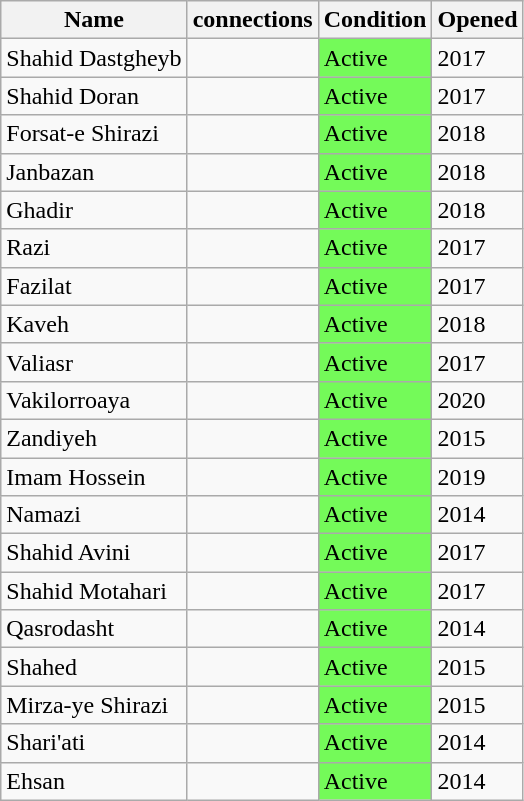<table class="wikitable">
<tr>
<th>Name</th>
<th>connections</th>
<th>Condition</th>
<th>Opened</th>
</tr>
<tr>
<td>Shahid Dastgheyb</td>
<td></td>
<td style="background-color:#74FA59">Active</td>
<td>2017</td>
</tr>
<tr>
<td>Shahid Doran</td>
<td></td>
<td style="background-color:#74FA59">Active</td>
<td>2017</td>
</tr>
<tr>
<td>Forsat-e Shirazi</td>
<td></td>
<td style="background-color:#74FA59">Active</td>
<td>2018</td>
</tr>
<tr>
<td>Janbazan</td>
<td></td>
<td style="background-color:#74FA59">Active</td>
<td>2018</td>
</tr>
<tr>
<td>Ghadir</td>
<td></td>
<td style="background-color:#74FA59">Active</td>
<td>2018</td>
</tr>
<tr>
<td>Razi</td>
<td></td>
<td style="background-color:#74FA59">Active</td>
<td>2017</td>
</tr>
<tr>
<td>Fazilat</td>
<td></td>
<td style="background-color:#74FA59">Active</td>
<td>2017</td>
</tr>
<tr>
<td>Kaveh</td>
<td></td>
<td style="background-color:#74FA59">Active</td>
<td>2018</td>
</tr>
<tr>
<td>Valiasr</td>
<td></td>
<td style="background-color:#74FA59">Active</td>
<td>2017</td>
</tr>
<tr>
<td>Vakilorroaya</td>
<td></td>
<td style="background-color:#74FA59">Active</td>
<td>2020</td>
</tr>
<tr>
<td>Zandiyeh</td>
<td></td>
<td style="background-color:#74FA59">Active</td>
<td>2015</td>
</tr>
<tr>
<td>Imam Hossein</td>
<td></td>
<td style="background-color:#74FA59">Active</td>
<td>2019</td>
</tr>
<tr>
<td>Namazi</td>
<td></td>
<td style="background-color:#74FA59">Active</td>
<td>2014</td>
</tr>
<tr>
<td>Shahid Avini</td>
<td></td>
<td style="background-color:#74FA59">Active</td>
<td>2017</td>
</tr>
<tr>
<td>Shahid Motahari</td>
<td></td>
<td style="background-color:#74FA59">Active</td>
<td>2017</td>
</tr>
<tr>
<td>Qasrodasht</td>
<td></td>
<td style="background-color:#74FA59">Active</td>
<td>2014</td>
</tr>
<tr>
<td>Shahed</td>
<td></td>
<td style="background-color:#74FA59">Active</td>
<td>2015</td>
</tr>
<tr>
<td>Mirza-ye Shirazi</td>
<td></td>
<td style="background-color:#74FA59">Active</td>
<td>2015</td>
</tr>
<tr>
<td>Shari'ati</td>
<td></td>
<td style="background-color:#74FA59">Active</td>
<td>2014</td>
</tr>
<tr>
<td>Ehsan</td>
<td></td>
<td style="background-color:#74FA59">Active</td>
<td>2014</td>
</tr>
</table>
